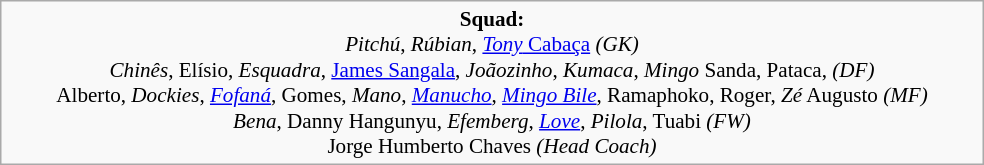<table class="wikitable" style="width:41em; margin:0.5em auto">
<tr>
<td style="font-size:88%" align="center"><strong>Squad:</strong><br><em>Pitchú</em>, <em>Rúbian</em>, <a href='#'><em>Tony</em> Cabaça</a> <em>(GK)</em><br><em>Chinês</em>, Elísio, <em>Esquadra</em>, <a href='#'>James Sangala</a>, <em>Joãozinho</em>, <em>Kumaca</em>, <em>Mingo</em> Sanda, Pataca,  <em>(DF)</em><br>Alberto, <em>Dockies</em>, <em><a href='#'>Fofaná</a></em>, Gomes, <em>Mano</em>, <em><a href='#'>Manucho</a></em>, <em><a href='#'>Mingo Bile</a></em>, Ramaphoko, Roger, <em>Zé</em> Augusto <em>(MF)</em><br><em>Bena</em>, Danny Hangunyu, <em>Efemberg</em>, <em><a href='#'>Love</a></em>, <em>Pilola</em>, Tuabi <em>(FW)</em><br>Jorge Humberto Chaves <em>(Head Coach)</em></td>
</tr>
</table>
